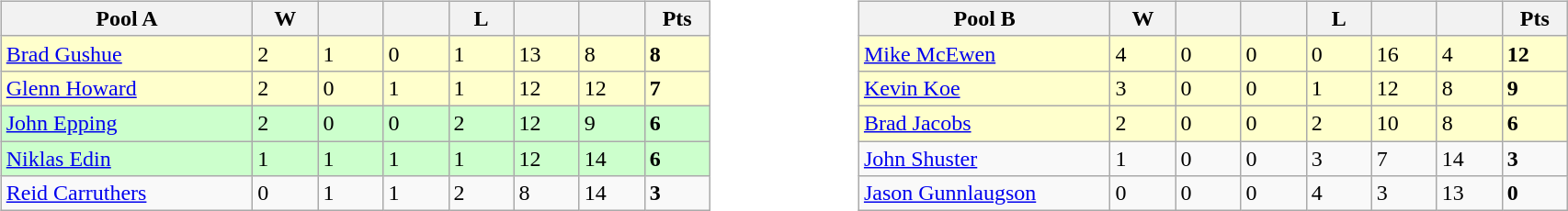<table table>
<tr>
<td valign=top width=10%><br><table class=wikitable>
<tr>
<th width=175>Pool A</th>
<th width=40>W</th>
<th width=40></th>
<th width=40></th>
<th width=40>L</th>
<th width=40></th>
<th width=40></th>
<th width=40>Pts</th>
</tr>
<tr bgcolor=#ffffcc>
<td> <a href='#'>Brad Gushue</a></td>
<td>2</td>
<td>1</td>
<td>0</td>
<td>1</td>
<td>13</td>
<td>8</td>
<td><strong>8</strong></td>
</tr>
<tr bgcolor=#ffffcc>
<td> <a href='#'>Glenn Howard</a></td>
<td>2</td>
<td>0</td>
<td>1</td>
<td>1</td>
<td>12</td>
<td>12</td>
<td><strong>7</strong></td>
</tr>
<tr bgcolor=#ccffcc>
<td>  <a href='#'>John Epping</a></td>
<td>2</td>
<td>0</td>
<td>0</td>
<td>2</td>
<td>12</td>
<td>9</td>
<td><strong>6</strong></td>
</tr>
<tr bgcolor=#ccffcc>
<td> <a href='#'>Niklas Edin</a></td>
<td>1</td>
<td>1</td>
<td>1</td>
<td>1</td>
<td>12</td>
<td>14</td>
<td><strong>6</strong></td>
</tr>
<tr>
<td> <a href='#'>Reid Carruthers</a></td>
<td>0</td>
<td>1</td>
<td>1</td>
<td>2</td>
<td>8</td>
<td>14</td>
<td><strong>3</strong></td>
</tr>
</table>
</td>
<td valign=top width=10%><br><table class=wikitable>
<tr>
<th width=175>Pool B</th>
<th width=40>W</th>
<th width=40></th>
<th width=40></th>
<th width=40>L</th>
<th width=40></th>
<th width=40></th>
<th width=40>Pts</th>
</tr>
<tr bgcolor=#ffffcc>
<td> <a href='#'>Mike McEwen</a></td>
<td>4</td>
<td>0</td>
<td>0</td>
<td>0</td>
<td>16</td>
<td>4</td>
<td><strong>12</strong></td>
</tr>
<tr bgcolor=#ffffcc>
<td> <a href='#'>Kevin Koe</a></td>
<td>3</td>
<td>0</td>
<td>0</td>
<td>1</td>
<td>12</td>
<td>8</td>
<td><strong>9</strong></td>
</tr>
<tr bgcolor=#ffffcc>
<td> <a href='#'>Brad Jacobs</a></td>
<td>2</td>
<td>0</td>
<td>0</td>
<td>2</td>
<td>10</td>
<td>8</td>
<td><strong>6</strong></td>
</tr>
<tr>
<td> <a href='#'>John Shuster</a></td>
<td>1</td>
<td>0</td>
<td>0</td>
<td>3</td>
<td>7</td>
<td>14</td>
<td><strong>3</strong></td>
</tr>
<tr>
<td> <a href='#'>Jason Gunnlaugson</a></td>
<td>0</td>
<td>0</td>
<td>0</td>
<td>4</td>
<td>3</td>
<td>13</td>
<td><strong>0</strong></td>
</tr>
</table>
</td>
</tr>
</table>
